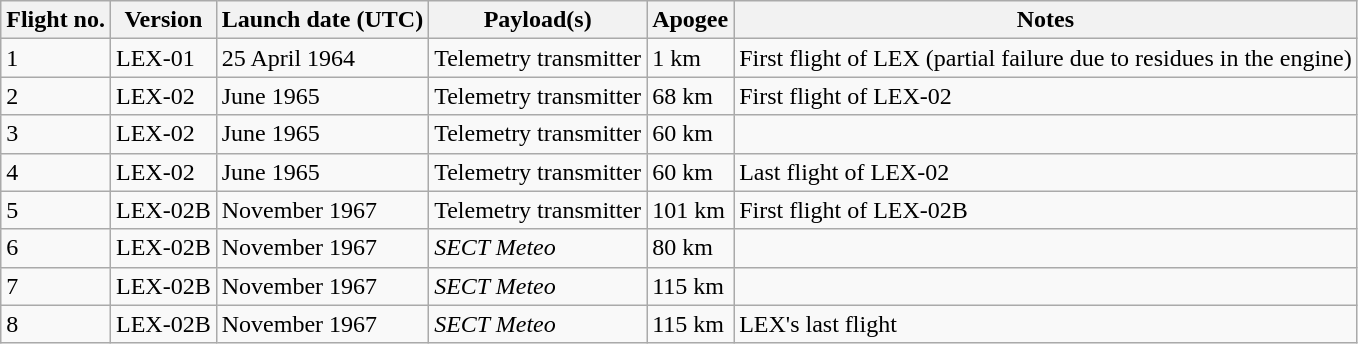<table class="wikitable sortable">
<tr>
<th>Flight no.</th>
<th>Version</th>
<th>Launch date (UTC)</th>
<th>Payload(s)</th>
<th>Apogee</th>
<th>Notes</th>
</tr>
<tr>
<td>1</td>
<td>LEX-01</td>
<td>25 April 1964</td>
<td>Telemetry transmitter</td>
<td>1 km</td>
<td>First flight of LEX (partial failure due to residues in the engine)</td>
</tr>
<tr>
<td>2</td>
<td>LEX-02</td>
<td>June 1965</td>
<td>Telemetry transmitter</td>
<td>68 km</td>
<td>First flight of LEX-02</td>
</tr>
<tr>
<td>3</td>
<td>LEX-02</td>
<td>June 1965</td>
<td>Telemetry transmitter</td>
<td>60 km</td>
<td></td>
</tr>
<tr>
<td>4</td>
<td>LEX-02</td>
<td>June 1965</td>
<td>Telemetry transmitter</td>
<td>60 km</td>
<td>Last flight of LEX-02</td>
</tr>
<tr>
<td>5</td>
<td>LEX-02B</td>
<td>November 1967</td>
<td>Telemetry transmitter</td>
<td>101 km</td>
<td>First flight of LEX-02B</td>
</tr>
<tr>
<td>6</td>
<td>LEX-02B</td>
<td>November 1967</td>
<td><em>SECT Meteo</em></td>
<td>80 km</td>
<td></td>
</tr>
<tr>
<td>7</td>
<td>LEX-02B</td>
<td>November 1967</td>
<td><em>SECT Meteo</em></td>
<td>115 km</td>
<td></td>
</tr>
<tr>
<td>8</td>
<td>LEX-02B</td>
<td>November 1967</td>
<td><em>SECT Meteo</em></td>
<td>115 km</td>
<td>LEX's last flight</td>
</tr>
</table>
